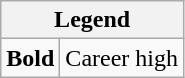<table class="wikitable mw-collapsible">
<tr>
<th colspan="2">Legend</th>
</tr>
<tr>
<td><strong>Bold</strong></td>
<td>Career high</td>
</tr>
</table>
